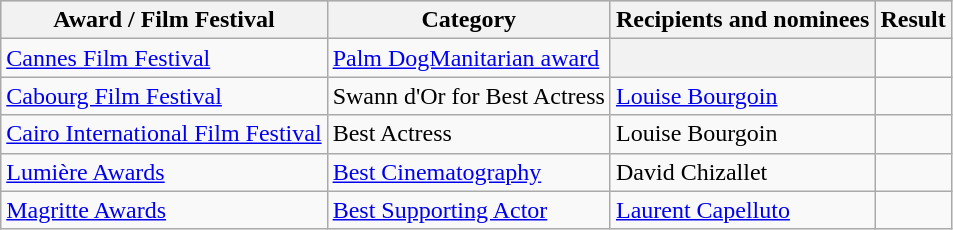<table class="wikitable plainrowheaders sortable">
<tr style="background:#ccc; text-align:center;">
<th scope="col">Award / Film Festival</th>
<th scope="col">Category</th>
<th scope="col">Recipients and nominees</th>
<th scope="col">Result</th>
</tr>
<tr>
<td><a href='#'>Cannes Film Festival</a></td>
<td><a href='#'>Palm DogManitarian award</a></td>
<th></th>
<td></td>
</tr>
<tr>
<td><a href='#'>Cabourg Film Festival</a></td>
<td>Swann d'Or for Best Actress</td>
<td><a href='#'>Louise Bourgoin</a></td>
<td></td>
</tr>
<tr>
<td><a href='#'>Cairo International Film Festival</a></td>
<td>Best Actress</td>
<td>Louise Bourgoin</td>
<td></td>
</tr>
<tr>
<td><a href='#'>Lumière Awards</a></td>
<td><a href='#'>Best Cinematography</a></td>
<td>David Chizallet</td>
<td></td>
</tr>
<tr>
<td><a href='#'>Magritte Awards</a></td>
<td><a href='#'>Best Supporting Actor</a></td>
<td><a href='#'>Laurent Capelluto</a></td>
<td></td>
</tr>
</table>
